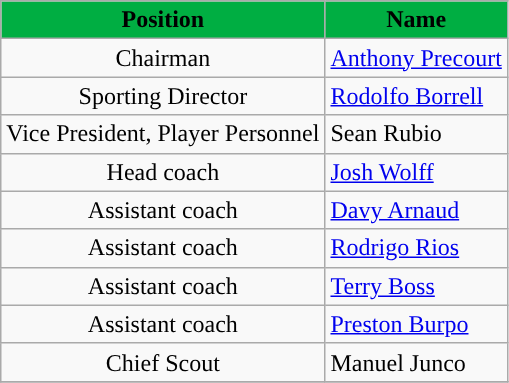<table class="wikitable" style="text-align:center;">
<tr>
<th style="background:#00AE42; color:black;">Position</th>
<th style="background:#00AE42; color:black;">Name</th>
</tr>
<tr>
<td>Chairman</td>
<td align=left> <a href='#'>Anthony Precourt</a></td>
</tr>
<tr>
<td>Sporting Director</td>
<td align=left> <a href='#'>Rodolfo Borrell</a></td>
</tr>
<tr>
<td>Vice President, Player Personnel</td>
<td align=left> Sean Rubio</td>
</tr>
<tr>
<td>Head coach</td>
<td align=left> <a href='#'>Josh Wolff</a></td>
</tr>
<tr>
<td>Assistant coach</td>
<td align=left> <a href='#'>Davy Arnaud</a></td>
</tr>
<tr>
<td>Assistant coach</td>
<td align=left> <a href='#'>Rodrigo Rios</a></td>
</tr>
<tr>
<td>Assistant coach</td>
<td align=left> <a href='#'>Terry Boss</a></td>
</tr>
<tr>
<td>Assistant coach</td>
<td align=left> <a href='#'>Preston Burpo</a></td>
</tr>
<tr>
<td>Chief Scout</td>
<td align=left> Manuel Junco</td>
</tr>
<tr>
</tr>
</table>
